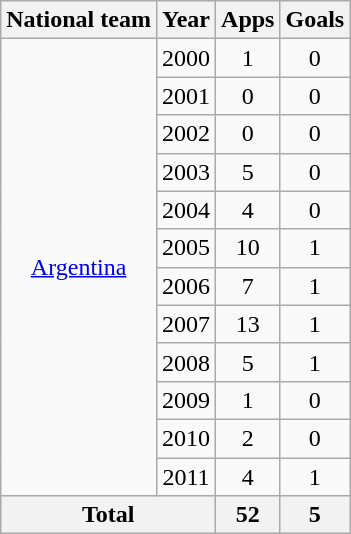<table class="wikitable" style="text-align:center">
<tr>
<th>National team</th>
<th>Year</th>
<th>Apps</th>
<th>Goals</th>
</tr>
<tr>
<td rowspan="12"><a href='#'>Argentina</a></td>
<td>2000</td>
<td>1</td>
<td>0</td>
</tr>
<tr>
<td>2001</td>
<td>0</td>
<td>0</td>
</tr>
<tr>
<td>2002</td>
<td>0</td>
<td>0</td>
</tr>
<tr>
<td>2003</td>
<td>5</td>
<td>0</td>
</tr>
<tr>
<td>2004</td>
<td>4</td>
<td>0</td>
</tr>
<tr>
<td>2005</td>
<td>10</td>
<td>1</td>
</tr>
<tr>
<td>2006</td>
<td>7</td>
<td>1</td>
</tr>
<tr>
<td>2007</td>
<td>13</td>
<td>1</td>
</tr>
<tr>
<td>2008</td>
<td>5</td>
<td>1</td>
</tr>
<tr>
<td>2009</td>
<td>1</td>
<td>0</td>
</tr>
<tr>
<td>2010</td>
<td>2</td>
<td>0</td>
</tr>
<tr>
<td>2011</td>
<td>4</td>
<td>1</td>
</tr>
<tr>
<th colspan="2">Total</th>
<th>52</th>
<th>5</th>
</tr>
</table>
